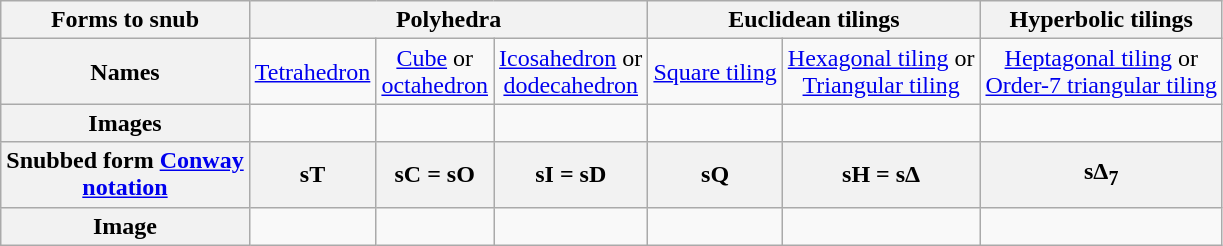<table class=wikitable>
<tr>
<th>Forms to snub</th>
<th colspan=3>Polyhedra</th>
<th colspan=2>Euclidean tilings</th>
<th>Hyperbolic tilings</th>
</tr>
<tr align="center">
<th>Names</th>
<td><a href='#'>Tetrahedron</a></td>
<td><a href='#'>Cube</a> or<br><a href='#'>octahedron</a></td>
<td><a href='#'>Icosahedron</a> or<br><a href='#'>dodecahedron</a></td>
<td><a href='#'>Square tiling</a></td>
<td><a href='#'>Hexagonal tiling</a> or<br><a href='#'>Triangular tiling</a></td>
<td><a href='#'>Heptagonal tiling</a> or<br><a href='#'>Order-7 triangular tiling</a></td>
</tr>
<tr align="center">
<th>Images</th>
<td></td>
<td></td>
<td></td>
<td></td>
<td></td>
<td></td>
</tr>
<tr>
<th>Snubbed form <a href='#'>Conway<br>notation</a></th>
<th>sT</th>
<th>sC = sO</th>
<th>sI = sD</th>
<th>sQ</th>
<th>sH = sΔ</th>
<th>sΔ<sub>7</sub></th>
</tr>
<tr>
<th>Image</th>
<td></td>
<td></td>
<td></td>
<td></td>
<td></td>
<td></td>
</tr>
</table>
